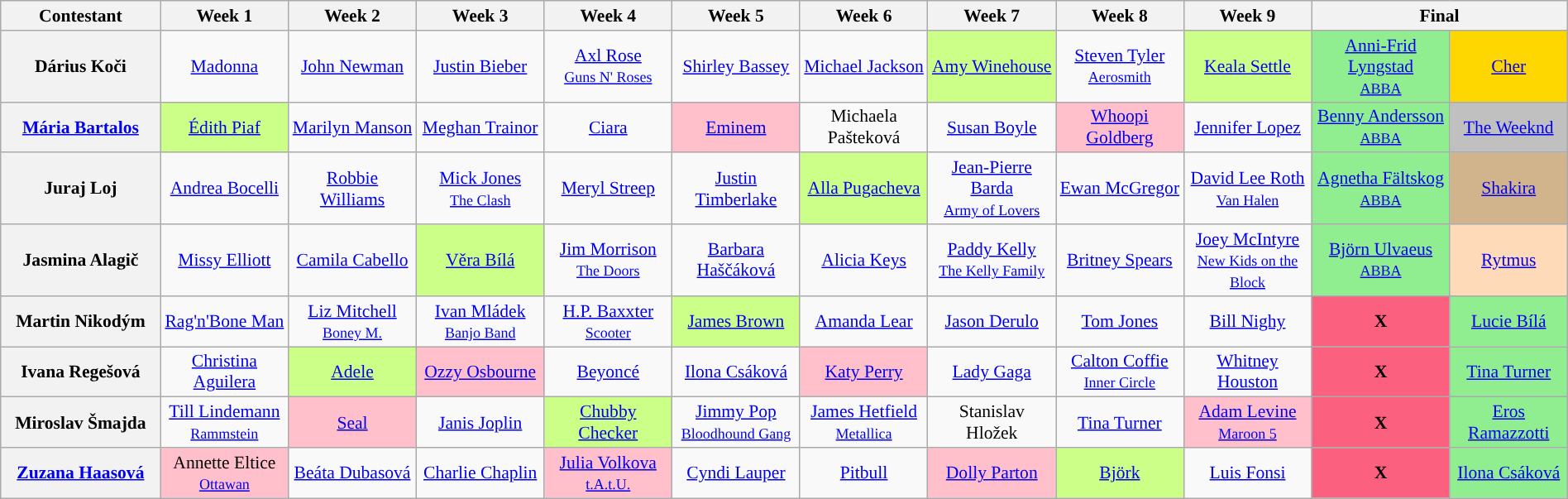<table class="wikitable" style="font-size:90%; text-align:center; margin-left: auto; margin-right: auto">
<tr>
<th style="width: 10%;">Contestant</th>
<th style="width: 8%;">Week 1</th>
<th style="width: 8%;">Week 2</th>
<th style="width: 8%;">Week 3</th>
<th style="width: 8%;">Week 4</th>
<th style="width: 8%;">Week 5</th>
<th style="width: 8%;">Week 6</th>
<th style="width: 8%;">Week 7</th>
<th style="width: 8%;">Week 8</th>
<th style="width: 8%;">Week 9</th>
<th colspan="2" style="width: 16%;">Final</th>
</tr>
<tr>
<th>Dárius Koči</th>
<td><a href='#'>Madonna</a></td>
<td><a href='#'>John Newman</a></td>
<td><a href='#'>Justin Bieber</a></td>
<td><a href='#'>Axl Rose</a> <br><small><a href='#'>Guns N' Roses</a></small></td>
<td><a href='#'>Shirley Bassey</a></td>
<td><a href='#'>Michael Jackson</a></td>
<td style="background:#ccff88"><a href='#'>Amy Winehouse</a></td>
<td><a href='#'>Steven Tyler</a> <br><small><a href='#'>Aerosmith</a></small></td>
<td style="background:#ccff88"><a href='#'>Keala Settle</a></td>
<td style="background:lightgreen"><a href='#'>Anni-Frid Lyngstad</a> <br><small><a href='#'>ABBA</a></small></td>
<td style="background:gold"><a href='#'>Cher</a></td>
</tr>
<tr>
<th><a href='#'>Mária Bartalos</a></th>
<td style="background:#ccff88"><a href='#'>Édith Piaf</a></td>
<td><a href='#'>Marilyn Manson</a></td>
<td><a href='#'>Meghan Trainor</a></td>
<td><a href='#'>Ciara</a></td>
<td style="background:pink"><a href='#'>Eminem</a></td>
<td>Michaela Pašteková</td>
<td><a href='#'>Susan Boyle</a></td>
<td style="background:pink"><a href='#'>Whoopi Goldberg</a></td>
<td><a href='#'>Jennifer Lopez</a></td>
<td style="background:lightgreen"><a href='#'>Benny Andersson</a> <br><small><a href='#'>ABBA</a></small></td>
<td style="background:silver"><a href='#'>The Weeknd</a></td>
</tr>
<tr>
<th>Juraj Loj</th>
<td><a href='#'>Andrea Bocelli</a></td>
<td><a href='#'>Robbie Williams</a></td>
<td><a href='#'>Mick Jones</a> <br><small><a href='#'>The Clash</a></small></td>
<td><a href='#'>Meryl Streep</a></td>
<td><a href='#'>Justin Timberlake</a></td>
<td style="background:#ccff88"><a href='#'>Alla Pugacheva</a></td>
<td><a href='#'>Jean-Pierre Barda</a> <br><small><a href='#'>Army of Lovers</a></small></td>
<td><a href='#'>Ewan McGregor</a></td>
<td><a href='#'>David Lee Roth</a> <br><small><a href='#'>Van Halen</a></small></td>
<td style="background:lightgreen"><a href='#'>Agnetha Fältskog</a> <br><small><a href='#'>ABBA</a></small></td>
<td style="background:tan"><a href='#'>Shakira</a></td>
</tr>
<tr>
<th>Jasmina Alagič</th>
<td><a href='#'>Missy Elliott</a></td>
<td><a href='#'>Camila Cabello</a></td>
<td style="background:#ccff88"><a href='#'>Věra Bílá</a></td>
<td><a href='#'>Jim Morrison</a> <br><small><a href='#'>The Doors</a></small></td>
<td><a href='#'>Barbara Haščáková</a></td>
<td><a href='#'>Alicia Keys</a></td>
<td><a href='#'>Paddy Kelly</a> <br><small><a href='#'>The Kelly Family</a></small></td>
<td><a href='#'>Britney Spears</a></td>
<td><a href='#'>Joey McIntyre</a> <br><small><a href='#'>New Kids on the Block</a></small></td>
<td style="background:lightgreen"><a href='#'>Björn Ulvaeus</a> <br><small><a href='#'>ABBA</a></small></td>
<td style="background:peachpuff"><a href='#'>Rytmus</a></td>
</tr>
<tr>
<th>Martin Nikodým</th>
<td><a href='#'>Rag'n'Bone Man</a></td>
<td><a href='#'>Liz Mitchell</a> <br><small><a href='#'>Boney M.</a></small></td>
<td><a href='#'>Ivan Mládek</a> <br><small><a href='#'>Banjo Band</a></small></td>
<td><a href='#'>H.P. Baxxter</a> <br><small><a href='#'>Scooter</a></small></td>
<td style="background:#ccff88"><a href='#'>James Brown</a></td>
<td><a href='#'>Amanda Lear</a></td>
<td><a href='#'>Jason Derulo</a></td>
<td><a href='#'>Tom Jones</a></td>
<td><a href='#'>Bill Nighy</a></td>
<td style="background:#FB607F;"><strong>X</strong></td>
<td style="background:lightgreen"><a href='#'>Lucie Bílá</a></td>
</tr>
<tr>
<th>Ivana Regešová</th>
<td><a href='#'>Christina Aguilera</a></td>
<td style="background:#ccff88"><a href='#'>Adele</a></td>
<td style="background:pink"><a href='#'>Ozzy Osbourne</a></td>
<td><a href='#'>Beyoncé</a></td>
<td><a href='#'>Ilona Csáková</a></td>
<td style="background:pink"><a href='#'>Katy Perry</a></td>
<td><a href='#'>Lady Gaga</a></td>
<td><a href='#'>Calton Coffie</a> <br><small><a href='#'>Inner Circle</a></small></td>
<td><a href='#'>Whitney Houston</a></td>
<td style="background:#FB607F;"><strong>X</strong></td>
<td style="background:lightgreen"><a href='#'>Tina Turner</a></td>
</tr>
<tr>
<th>Miroslav Šmajda</th>
<td><a href='#'>Till Lindemann</a> <br><small><a href='#'>Rammstein</a></small></td>
<td style="background:pink"><a href='#'>Seal</a></td>
<td><a href='#'>Janis Joplin</a></td>
<td style="background:#ccff88"><a href='#'>Chubby Checker</a></td>
<td><a href='#'>Jimmy Pop</a> <br><small><a href='#'>Bloodhound Gang</a></small></td>
<td><a href='#'>James Hetfield</a> <br><small><a href='#'>Metallica</a></small></td>
<td>Stanislav Hložek</td>
<td><a href='#'>Tina Turner</a></td>
<td style="background:pink"><a href='#'>Adam Levine</a> <br><small><a href='#'>Maroon 5</a></small></td>
<td style="background:#FB607F;"><strong>X</strong></td>
<td style="background:lightgreen"><a href='#'>Eros Ramazzotti</a></td>
</tr>
<tr>
<th><a href='#'>Zuzana Haasová</a></th>
<td style="background:pink">Annette Eltice <br><small><a href='#'>Ottawan</a></small></td>
<td><a href='#'>Beáta Dubasová</a></td>
<td><a href='#'>Charlie Chaplin</a></td>
<td style="background:pink"><a href='#'>Julia Volkova</a> <br><small><a href='#'>t.A.t.U.</a></small></td>
<td><a href='#'>Cyndi Lauper</a></td>
<td><a href='#'>Pitbull</a></td>
<td style="background:pink"><a href='#'>Dolly Parton</a></td>
<td style="background:#ccff88"><a href='#'>Björk</a></td>
<td><a href='#'>Luis Fonsi</a></td>
<td style="background:#FB607F;"><strong>X</strong></td>
<td style="background:lightgreen"><a href='#'>Ilona Csáková</a></td>
</tr>
</table>
